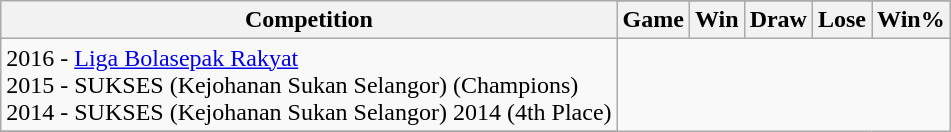<table class="wikitable" style="text-align: center">
<tr>
<th rowspan="2">Competition</th>
</tr>
<tr>
<th>Game</th>
<th>Win</th>
<th>Draw</th>
<th>Lose</th>
<th>Win%</th>
</tr>
<tr>
<td align=left>2016 - <a href='#'>Liga Bolasepak Rakyat</a><br>2015 - SUKSES (Kejohanan Sukan Selangor) (Champions)<br>2014 - SUKSES (Kejohanan Sukan Selangor) 2014 (4th Place)
</td>
</tr>
<tr>
</tr>
</table>
